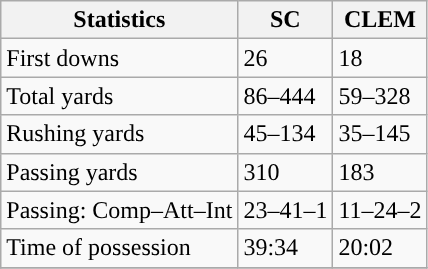<table class="wikitable" style="float: left;">
<tr>
<th>Statistics</th>
<th>SC</th>
<th>CLEM</th>
</tr>
<tr>
<td>First downs</td>
<td>26</td>
<td>18</td>
</tr>
<tr>
<td>Total yards</td>
<td>86–444</td>
<td>59–328</td>
</tr>
<tr>
<td>Rushing yards</td>
<td>45–134</td>
<td>35–145</td>
</tr>
<tr>
<td>Passing yards</td>
<td>310</td>
<td>183</td>
</tr>
<tr>
<td>Passing: Comp–Att–Int</td>
<td>23–41–1</td>
<td>11–24–2</td>
</tr>
<tr>
<td>Time of possession</td>
<td>39:34</td>
<td>20:02</td>
</tr>
<tr>
</tr>
</table>
